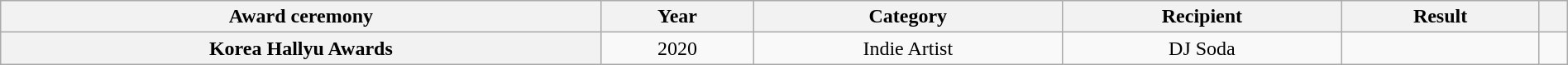<table class="wikitable sortable plainrowheaders" style="text-align:center; width:100%">
<tr>
<th scope="col">Award ceremony</th>
<th scope="col">Year</th>
<th scope="col">Category</th>
<th scope="col">Recipient</th>
<th scope="col">Result</th>
<th scope="col" class="unsortable"></th>
</tr>
<tr>
<th scope="row">Korea Hallyu Awards</th>
<td align=center>2020</td>
<td align=center>Indie Artist</td>
<td align=center rowspan="2">DJ Soda</td>
<td></td>
<td align=center></td>
</tr>
</table>
